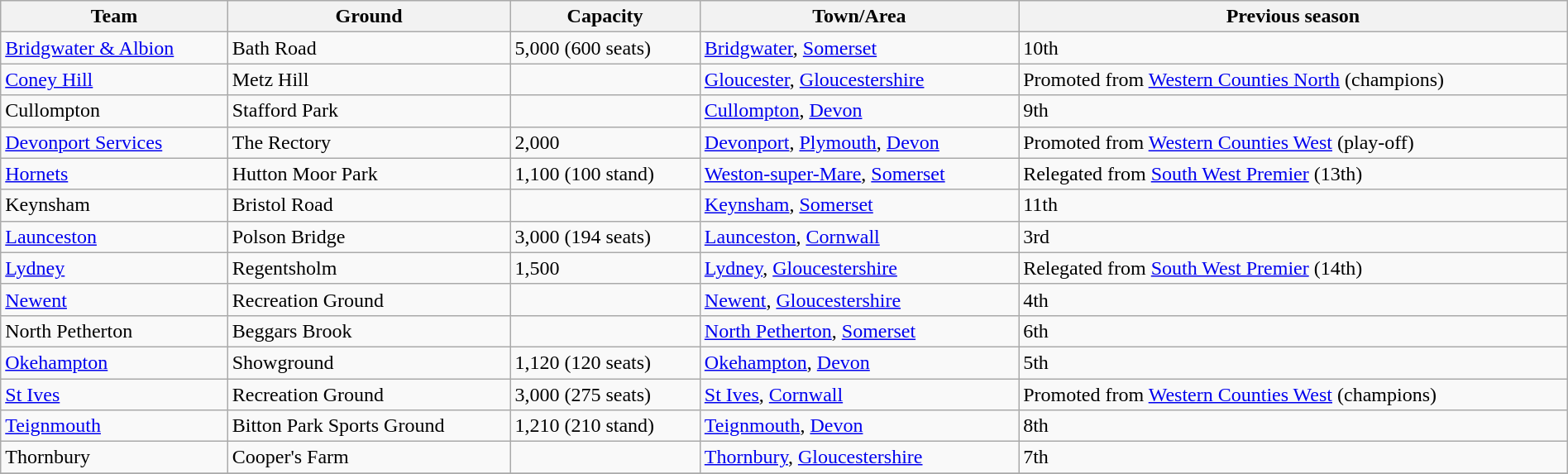<table class="wikitable sortable" width=100%>
<tr>
<th>Team</th>
<th>Ground</th>
<th>Capacity</th>
<th>Town/Area</th>
<th>Previous season</th>
</tr>
<tr>
<td><a href='#'>Bridgwater & Albion</a></td>
<td>Bath Road</td>
<td>5,000 (600 seats)</td>
<td><a href='#'>Bridgwater</a>, <a href='#'>Somerset</a></td>
<td>10th</td>
</tr>
<tr>
<td><a href='#'>Coney Hill</a></td>
<td>Metz Hill</td>
<td></td>
<td><a href='#'>Gloucester</a>, <a href='#'>Gloucestershire</a></td>
<td>Promoted from <a href='#'>Western Counties North</a> (champions)</td>
</tr>
<tr>
<td>Cullompton</td>
<td>Stafford Park</td>
<td></td>
<td><a href='#'>Cullompton</a>, <a href='#'>Devon</a></td>
<td>9th</td>
</tr>
<tr>
<td><a href='#'>Devonport Services</a></td>
<td>The Rectory</td>
<td>2,000</td>
<td><a href='#'>Devonport</a>, <a href='#'>Plymouth</a>, <a href='#'>Devon</a></td>
<td>Promoted from <a href='#'>Western Counties West</a> (play-off)</td>
</tr>
<tr>
<td><a href='#'>Hornets</a></td>
<td>Hutton Moor Park</td>
<td>1,100 (100 stand)</td>
<td><a href='#'>Weston-super-Mare</a>, <a href='#'>Somerset</a></td>
<td>Relegated from <a href='#'>South West Premier</a> (13th)</td>
</tr>
<tr>
<td>Keynsham</td>
<td>Bristol Road</td>
<td></td>
<td><a href='#'>Keynsham</a>, <a href='#'>Somerset</a></td>
<td>11th</td>
</tr>
<tr>
<td><a href='#'>Launceston</a></td>
<td>Polson Bridge</td>
<td>3,000 (194 seats)</td>
<td><a href='#'>Launceston</a>, <a href='#'>Cornwall</a></td>
<td>3rd</td>
</tr>
<tr>
<td><a href='#'>Lydney</a></td>
<td>Regentsholm</td>
<td>1,500</td>
<td><a href='#'>Lydney</a>, <a href='#'>Gloucestershire</a></td>
<td>Relegated from <a href='#'>South West Premier</a> (14th)</td>
</tr>
<tr>
<td><a href='#'>Newent</a></td>
<td>Recreation Ground</td>
<td></td>
<td><a href='#'>Newent</a>, <a href='#'>Gloucestershire</a></td>
<td>4th</td>
</tr>
<tr>
<td>North Petherton</td>
<td>Beggars Brook</td>
<td></td>
<td><a href='#'>North Petherton</a>, <a href='#'>Somerset</a></td>
<td>6th</td>
</tr>
<tr>
<td><a href='#'>Okehampton</a></td>
<td>Showground</td>
<td>1,120 (120 seats)</td>
<td><a href='#'>Okehampton</a>, <a href='#'>Devon</a></td>
<td>5th</td>
</tr>
<tr>
<td><a href='#'>St Ives</a></td>
<td>Recreation Ground</td>
<td>3,000 (275 seats)</td>
<td><a href='#'>St Ives</a>, <a href='#'>Cornwall</a></td>
<td>Promoted from <a href='#'>Western Counties West</a> (champions)</td>
</tr>
<tr>
<td><a href='#'>Teignmouth</a></td>
<td>Bitton Park Sports Ground</td>
<td>1,210 (210 stand)</td>
<td><a href='#'>Teignmouth</a>, <a href='#'>Devon</a></td>
<td>8th</td>
</tr>
<tr>
<td>Thornbury</td>
<td>Cooper's Farm</td>
<td></td>
<td><a href='#'>Thornbury</a>, <a href='#'>Gloucestershire</a></td>
<td>7th</td>
</tr>
<tr>
</tr>
</table>
